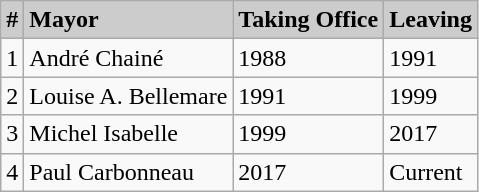<table class="wikitable">
<tr>
<td bgcolor=#cccccc><strong>#</strong></td>
<td bgcolor=#cccccc><strong>Mayor</strong></td>
<td bgcolor=#cccccc><strong>Taking Office</strong></td>
<td bgcolor=#cccccc><strong>Leaving</strong></td>
</tr>
<tr>
<td>1</td>
<td>André Chainé</td>
<td>1988</td>
<td>1991</td>
</tr>
<tr>
<td>2</td>
<td>Louise A. Bellemare</td>
<td>1991</td>
<td>1999</td>
</tr>
<tr>
<td>3</td>
<td>Michel Isabelle</td>
<td>1999</td>
<td>2017</td>
</tr>
<tr>
<td>4</td>
<td>Paul Carbonneau</td>
<td>2017</td>
<td>Current</td>
</tr>
</table>
